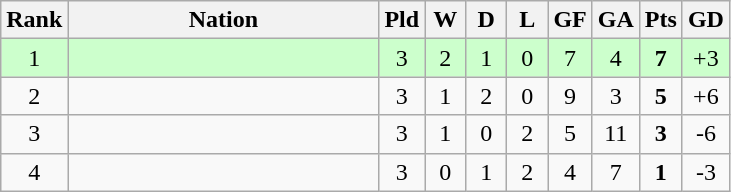<table cellpadding="0" cellspacing="0" width="100%">
<tr>
<td width="60%"><br><table class="wikitable" style="text-align: center;">
<tr>
<th width=5>Rank</th>
<th width=200>Nation</th>
<th width=20>Pld</th>
<th width=20>W</th>
<th width=20>D</th>
<th width=20>L</th>
<th width=20>GF</th>
<th width=20>GA</th>
<th width=20>Pts</th>
<th width=20>GD</th>
</tr>
<tr style="background:#ccffcc">
<td>1</td>
<td style="text-align:left"></td>
<td>3</td>
<td>2</td>
<td>1</td>
<td>0</td>
<td>7</td>
<td>4</td>
<td><strong>7</strong></td>
<td>+3</td>
</tr>
<tr>
<td>2</td>
<td style="text-align:left"></td>
<td>3</td>
<td>1</td>
<td>2</td>
<td>0</td>
<td>9</td>
<td>3</td>
<td><strong>5</strong></td>
<td>+6</td>
</tr>
<tr>
<td>3</td>
<td style="text-align:left"></td>
<td>3</td>
<td>1</td>
<td>0</td>
<td>2</td>
<td>5</td>
<td>11</td>
<td><strong>3</strong></td>
<td>-6</td>
</tr>
<tr>
<td>4</td>
<td style="text-align:left"></td>
<td>3</td>
<td>0</td>
<td>1</td>
<td>2</td>
<td>4</td>
<td>7</td>
<td><strong>1</strong></td>
<td>-3</td>
</tr>
</table>
</td>
</tr>
</table>
